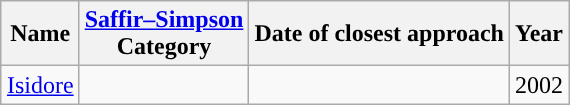<table class = "wikitable" style="margin:1em auto;">
<tr>
<th>Name</th>
<th><a href='#'>Saffir–Simpson</a><br>Category</th>
<th>Date of closest approach</th>
<th>Year</th>
</tr>
<tr>
<td><a href='#'>Isidore</a></td>
<td></td>
<td></td>
<td>2002</td>
</tr>
</table>
